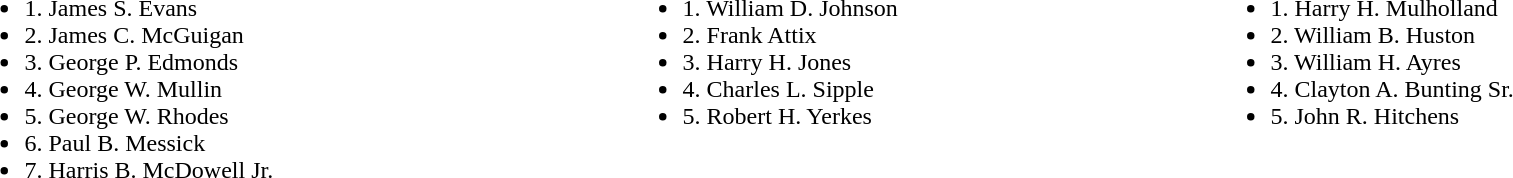<table width=100%>
<tr valign=top>
<td><br><ul><li>1. James S. Evans</li><li>2. James C. McGuigan</li><li>3. George P. Edmonds</li><li>4. George W. Mullin</li><li>5. George W. Rhodes</li><li>6. Paul B. Messick</li><li>7. Harris B. McDowell Jr.</li></ul></td>
<td><br><ul><li>1. William D. Johnson</li><li>2. Frank Attix</li><li>3. Harry H. Jones</li><li>4. Charles L. Sipple</li><li>5. Robert H. Yerkes</li></ul></td>
<td><br><ul><li>1. Harry H. Mulholland</li><li>2. William B. Huston</li><li>3. William H. Ayres</li><li>4. Clayton A. Bunting Sr.</li><li>5. John R. Hitchens</li></ul></td>
</tr>
</table>
